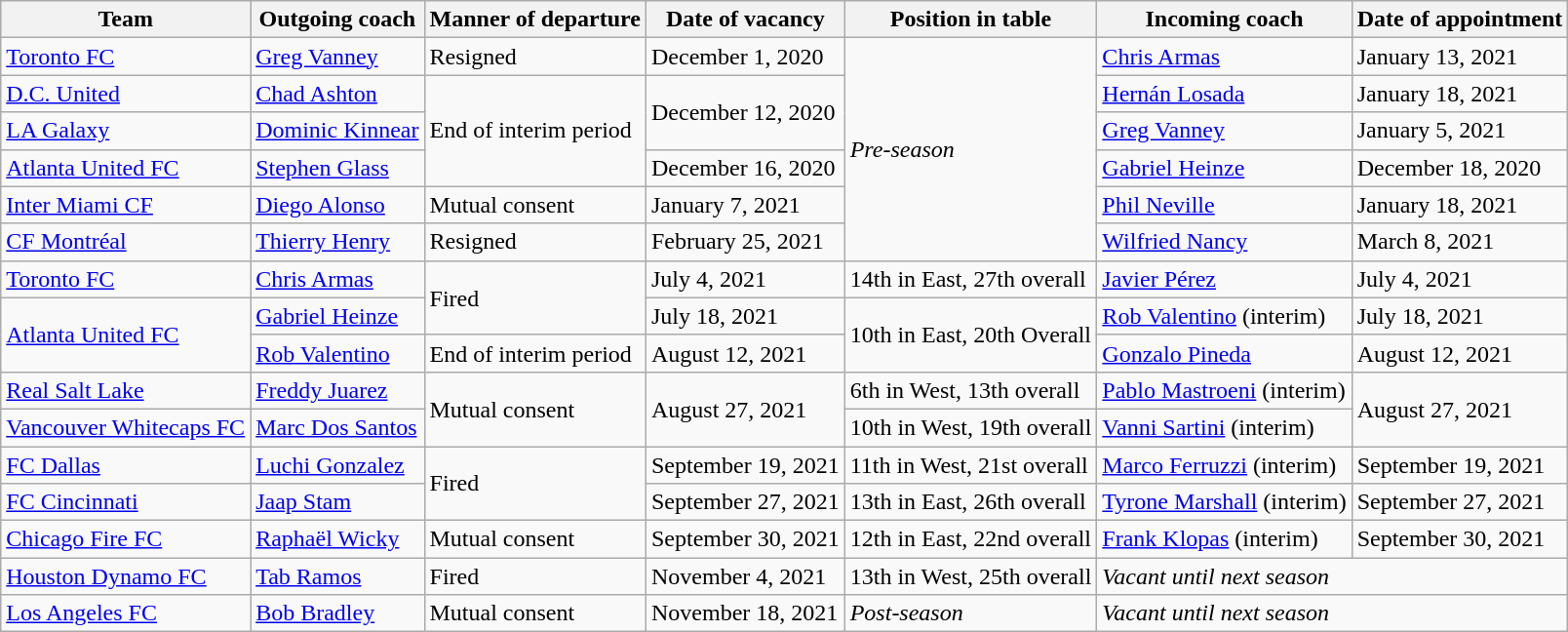<table class="wikitable sortable">
<tr>
<th>Team</th>
<th>Outgoing coach</th>
<th>Manner of departure</th>
<th>Date of vacancy</th>
<th>Position in table</th>
<th>Incoming coach</th>
<th>Date of appointment</th>
</tr>
<tr>
<td><a href='#'>Toronto FC</a></td>
<td> <a href='#'>Greg Vanney</a></td>
<td>Resigned</td>
<td>December 1, 2020</td>
<td rowspan="6"><em>Pre-season</em></td>
<td> <a href='#'>Chris Armas</a></td>
<td>January 13, 2021</td>
</tr>
<tr>
<td><a href='#'>D.C. United</a></td>
<td> <a href='#'>Chad Ashton</a></td>
<td rowspan=3>End of interim period</td>
<td rowspan=2>December 12, 2020</td>
<td> <a href='#'>Hernán Losada</a></td>
<td>January 18, 2021</td>
</tr>
<tr>
<td><a href='#'>LA Galaxy</a></td>
<td> <a href='#'>Dominic Kinnear</a></td>
<td> <a href='#'>Greg Vanney</a></td>
<td>January 5, 2021</td>
</tr>
<tr>
<td><a href='#'>Atlanta United FC</a></td>
<td> <a href='#'>Stephen Glass</a></td>
<td>December 16, 2020</td>
<td> <a href='#'>Gabriel Heinze</a></td>
<td>December 18, 2020</td>
</tr>
<tr>
<td><a href='#'>Inter Miami CF</a></td>
<td> <a href='#'>Diego Alonso</a></td>
<td>Mutual consent</td>
<td>January 7, 2021</td>
<td> <a href='#'>Phil Neville</a></td>
<td>January 18, 2021</td>
</tr>
<tr>
<td><a href='#'>CF Montréal</a></td>
<td> <a href='#'>Thierry Henry</a></td>
<td>Resigned</td>
<td>February 25, 2021</td>
<td> <a href='#'>Wilfried Nancy</a></td>
<td>March 8, 2021</td>
</tr>
<tr>
<td><a href='#'>Toronto FC</a></td>
<td> <a href='#'>Chris Armas</a></td>
<td rowspan="2">Fired</td>
<td>July 4, 2021</td>
<td>14th in East, 27th overall</td>
<td> <a href='#'>Javier Pérez</a></td>
<td>July 4, 2021</td>
</tr>
<tr>
<td rowspan="2"><a href='#'>Atlanta United FC</a></td>
<td> <a href='#'>Gabriel Heinze</a></td>
<td>July 18, 2021</td>
<td rowspan="2">10th in East, 20th Overall</td>
<td> <a href='#'>Rob Valentino</a> (interim)</td>
<td>July 18, 2021</td>
</tr>
<tr>
<td> <a href='#'>Rob Valentino</a></td>
<td>End of interim period</td>
<td>August 12, 2021</td>
<td> <a href='#'>Gonzalo Pineda</a></td>
<td>August 12, 2021</td>
</tr>
<tr>
<td><a href='#'>Real Salt Lake</a></td>
<td> <a href='#'>Freddy Juarez</a></td>
<td rowspan="2">Mutual consent</td>
<td rowspan="2">August 27, 2021</td>
<td>6th in West, 13th overall</td>
<td> <a href='#'>Pablo Mastroeni</a> (interim)</td>
<td rowspan="2">August 27, 2021</td>
</tr>
<tr>
<td><a href='#'>Vancouver Whitecaps FC</a></td>
<td> <a href='#'>Marc Dos Santos</a></td>
<td>10th in West, 19th overall</td>
<td> <a href='#'>Vanni Sartini</a> (interim)</td>
</tr>
<tr>
<td><a href='#'>FC Dallas</a></td>
<td> <a href='#'>Luchi Gonzalez</a></td>
<td rowspan="2">Fired</td>
<td>September 19, 2021</td>
<td>11th in West, 21st overall</td>
<td> <a href='#'>Marco Ferruzzi</a> (interim)</td>
<td>September 19, 2021</td>
</tr>
<tr>
<td><a href='#'>FC Cincinnati</a></td>
<td> <a href='#'>Jaap Stam</a></td>
<td>September 27, 2021</td>
<td>13th in East, 26th overall</td>
<td> <a href='#'>Tyrone Marshall</a> (interim)</td>
<td>September 27, 2021</td>
</tr>
<tr>
<td><a href='#'>Chicago Fire FC</a></td>
<td> <a href='#'>Raphaël Wicky</a></td>
<td>Mutual consent</td>
<td>September 30, 2021</td>
<td>12th in East, 22nd overall</td>
<td> <a href='#'>Frank Klopas</a> (interim)</td>
<td>September 30, 2021</td>
</tr>
<tr>
<td><a href='#'>Houston Dynamo FC</a></td>
<td> <a href='#'>Tab Ramos</a></td>
<td>Fired</td>
<td>November 4, 2021</td>
<td>13th in West, 25th overall</td>
<td colspan=2><em>Vacant until next season</em></td>
</tr>
<tr>
<td><a href='#'>Los Angeles FC</a></td>
<td> <a href='#'>Bob Bradley</a></td>
<td>Mutual consent</td>
<td>November 18, 2021</td>
<td><em>Post-season</em></td>
<td colspan=2><em>Vacant until next season</em></td>
</tr>
</table>
